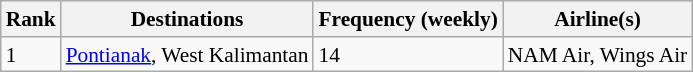<table class="wikitable sortable" style="font-size:89%;" cellpadding=4>
<tr>
<th>Rank</th>
<th>Destinations</th>
<th>Frequency (weekly)</th>
<th>Airline(s)</th>
</tr>
<tr>
<td>1</td>
<td><a href='#'>Pontianak</a>, West Kalimantan</td>
<td>14</td>
<td>NAM Air, Wings Air</td>
</tr>
</table>
